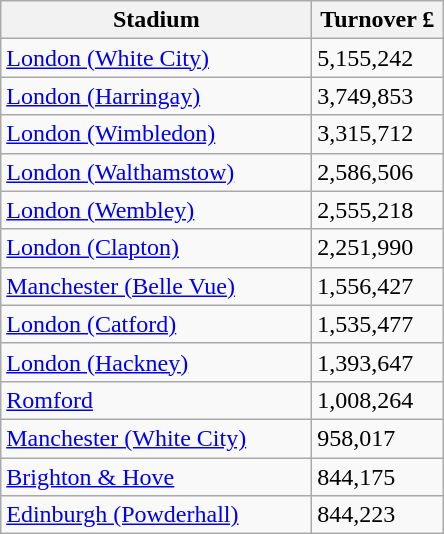<table class="wikitable">
<tr>
<th width=200>Stadium</th>
<th width=80>Turnover £</th>
</tr>
<tr>
<td><a href='#'>London (White City)</a></td>
<td>5,155,242</td>
</tr>
<tr>
<td><a href='#'>London (Harringay)</a></td>
<td>3,749,853</td>
</tr>
<tr>
<td><a href='#'>London (Wimbledon)</a></td>
<td>3,315,712</td>
</tr>
<tr>
<td><a href='#'>London (Walthamstow)</a></td>
<td>2,586,506</td>
</tr>
<tr>
<td><a href='#'>London (Wembley)</a></td>
<td>2,555,218</td>
</tr>
<tr>
<td><a href='#'>London (Clapton)</a></td>
<td>2,251,990</td>
</tr>
<tr>
<td><a href='#'>Manchester (Belle Vue)</a></td>
<td>1,556,427</td>
</tr>
<tr>
<td><a href='#'>London (Catford)</a></td>
<td>1,535,477</td>
</tr>
<tr>
<td><a href='#'>London (Hackney)</a></td>
<td>1,393,647</td>
</tr>
<tr>
<td><a href='#'>Romford</a></td>
<td>1,008,264</td>
</tr>
<tr>
<td><a href='#'>Manchester (White City)</a></td>
<td>958,017</td>
</tr>
<tr>
<td><a href='#'>Brighton & Hove</a></td>
<td>844,175</td>
</tr>
<tr>
<td><a href='#'>Edinburgh (Powderhall)</a></td>
<td>844,223</td>
</tr>
</table>
